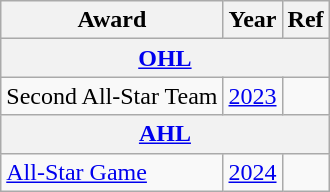<table class="wikitable">
<tr>
<th>Award</th>
<th>Year</th>
<th>Ref</th>
</tr>
<tr>
<th colspan="3"><a href='#'>OHL</a></th>
</tr>
<tr>
<td>Second All-Star Team</td>
<td><a href='#'>2023</a></td>
<td></td>
</tr>
<tr>
<th colspan="3"><a href='#'>AHL</a></th>
</tr>
<tr>
<td><a href='#'>All-Star Game</a></td>
<td><a href='#'>2024</a></td>
<td></td>
</tr>
</table>
